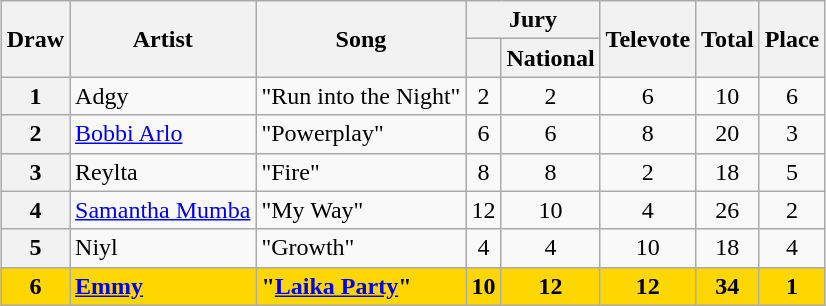<table class="sortable wikitable plainrowheaders" style="margin: 1em auto 1em auto; text-align:center">
<tr>
<th rowspan="2">Draw</th>
<th rowspan="2">Artist</th>
<th rowspan="2">Song</th>
<th colspan="2">Jury</th>
<th rowspan="2">Televote</th>
<th rowspan="2">Total</th>
<th rowspan="2">Place</th>
</tr>
<tr>
<th></th>
<th>National</th>
</tr>
<tr>
<th scope="row" style="text-align:center">1</th>
<td align="left">Adgy</td>
<td align="left">"Run into the Night"</td>
<td>2</td>
<td>2</td>
<td>6</td>
<td>10</td>
<td>6</td>
</tr>
<tr>
<th scope="row" style="text-align:center">2</th>
<td align="left"><a href='#'>Bobbi Arlo</a></td>
<td align="left">"Powerplay"</td>
<td>6</td>
<td>6</td>
<td>8</td>
<td>20</td>
<td>3</td>
</tr>
<tr>
<th scope="row" style="text-align:center">3</th>
<td align="left">Reylta</td>
<td align="left">"Fire"</td>
<td>8</td>
<td>8</td>
<td>2</td>
<td>18</td>
<td>5</td>
</tr>
<tr>
<th scope="row" style="text-align:center">4</th>
<td align="left"><a href='#'>Samantha Mumba</a></td>
<td align="left">"My Way"</td>
<td>12</td>
<td>10</td>
<td>4</td>
<td>26</td>
<td>2</td>
</tr>
<tr>
<th scope="row" style="text-align:center">5</th>
<td align="left">Niyl</td>
<td align="left">"Growth"</td>
<td>4</td>
<td>4</td>
<td>10</td>
<td>18</td>
<td>4</td>
</tr>
<tr style="font-weight:bold; background:gold;">
<th scope="row" style="text-align:center; font-weight:bold; background:gold;">6</th>
<td align="left"><a href='#'>Emmy</a></td>
<td align="left">"<a href='#'>Laika Party</a>"</td>
<td>10</td>
<td>12</td>
<td>12</td>
<td>34</td>
<td>1</td>
</tr>
</table>
